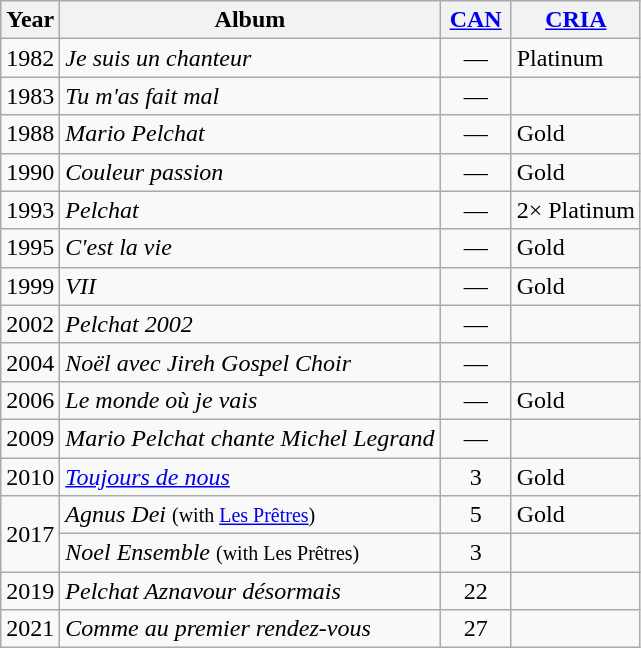<table class="wikitable">
<tr>
<th>Year</th>
<th>Album</th>
<th width="40"><a href='#'>CAN</a></th>
<th><a href='#'>CRIA</a></th>
</tr>
<tr>
<td>1982</td>
<td><em>Je suis un chanteur</em></td>
<td align="center">—</td>
<td>Platinum</td>
</tr>
<tr>
<td>1983</td>
<td><em>Tu m'as fait mal</em></td>
<td align="center">—</td>
<td></td>
</tr>
<tr>
<td>1988</td>
<td><em>Mario Pelchat</em></td>
<td align="center">—</td>
<td>Gold</td>
</tr>
<tr>
<td>1990</td>
<td><em>Couleur passion</em></td>
<td align="center">—</td>
<td>Gold</td>
</tr>
<tr>
<td>1993</td>
<td><em>Pelchat</em></td>
<td align="center">—</td>
<td>2× Platinum</td>
</tr>
<tr>
<td>1995</td>
<td><em>C'est la vie</em></td>
<td align="center">—</td>
<td>Gold</td>
</tr>
<tr>
<td>1999</td>
<td><em>VII</em></td>
<td align="center">—</td>
<td>Gold</td>
</tr>
<tr>
<td>2002</td>
<td><em>Pelchat 2002</em></td>
<td align="center">—</td>
<td></td>
</tr>
<tr>
<td>2004</td>
<td><em>Noël avec Jireh Gospel Choir</em></td>
<td align="center">—</td>
<td></td>
</tr>
<tr>
<td>2006</td>
<td><em>Le monde où je vais</em></td>
<td align="center">—</td>
<td>Gold</td>
</tr>
<tr>
<td>2009</td>
<td><em>Mario Pelchat chante Michel Legrand</em></td>
<td align="center">—</td>
<td></td>
</tr>
<tr>
<td>2010</td>
<td><em><a href='#'>Toujours de nous</a></em></td>
<td align="center">3</td>
<td>Gold</td>
</tr>
<tr>
<td rowspan="2">2017</td>
<td><em>Agnus Dei</em> <small>(with <a href='#'>Les Prêtres</a>)</small></td>
<td align="center">5</td>
<td>Gold</td>
</tr>
<tr>
<td><em>Noel Ensemble</em> <small>(with Les Prêtres)</small></td>
<td align="center">3</td>
<td></td>
</tr>
<tr>
<td>2019</td>
<td><em>Pelchat Aznavour désormais</em></td>
<td align="center">22</td>
<td></td>
</tr>
<tr>
<td>2021</td>
<td><em>Comme au premier rendez-vous</em></td>
<td align="center">27</td>
<td></td>
</tr>
</table>
